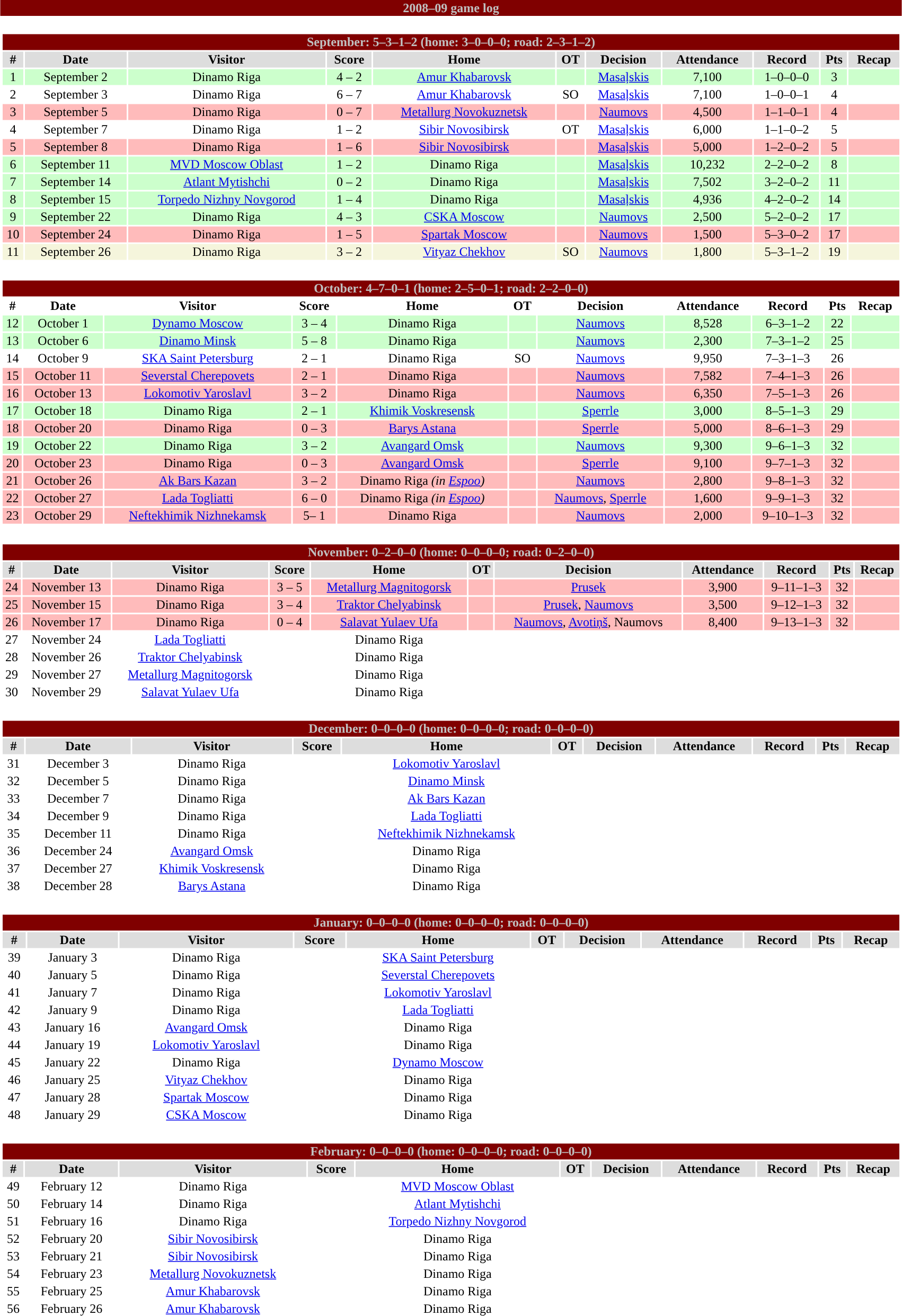<table class="toccolours" width=90% style="clear:both; margin:1.5em auto; text-align:center;">
<tr>
<th colspan=11 style="background:maroon; color: silver;">2008–09 game log</th>
</tr>
<tr>
<td colspan=11><br><table class="toccolours collapsible collapsed" width=100%>
<tr>
<th colspan=11 style="background:maroon; color: silver;">September: 5–3–1–2 (home: 3–0–0–0; road: 2–3–1–2)</th>
</tr>
<tr align="center"  bgcolor="#dddddd">
<td><strong>#</strong></td>
<td><strong>Date</strong></td>
<td><strong>Visitor</strong></td>
<td><strong>Score</strong></td>
<td><strong>Home</strong></td>
<td><strong>OT</strong></td>
<td><strong>Decision</strong></td>
<td><strong>Attendance</strong></td>
<td><strong>Record</strong></td>
<td><strong>Pts</strong></td>
<td><strong>Recap</strong></td>
</tr>
<tr align="center" bgcolor="#ccffcc">
<td>1</td>
<td>September 2</td>
<td>Dinamo Riga</td>
<td>4 – 2</td>
<td><a href='#'>Amur Khabarovsk</a></td>
<td></td>
<td><a href='#'>Masaļskis</a></td>
<td>7,100</td>
<td>1–0–0–0</td>
<td>3</td>
<td></td>
</tr>
<tr align="center" bgcolor=white>
<td>2</td>
<td>September 3</td>
<td>Dinamo Riga</td>
<td>6 – 7</td>
<td><a href='#'>Amur Khabarovsk</a></td>
<td>SO</td>
<td><a href='#'>Masaļskis</a></td>
<td>7,100</td>
<td>1–0–0–1</td>
<td>4</td>
<td></td>
</tr>
<tr align="center" bgcolor="ffbbbb">
<td>3</td>
<td>September 5</td>
<td>Dinamo Riga</td>
<td>0 – 7</td>
<td><a href='#'>Metallurg Novokuznetsk</a></td>
<td></td>
<td><a href='#'>Naumovs</a></td>
<td>4,500</td>
<td>1–1–0–1</td>
<td>4</td>
<td></td>
</tr>
<tr align="center" bgcolor=white>
<td>4</td>
<td>September 7</td>
<td>Dinamo Riga</td>
<td>1 – 2</td>
<td><a href='#'>Sibir Novosibirsk</a></td>
<td>OT</td>
<td><a href='#'>Masaļskis</a></td>
<td>6,000</td>
<td>1–1–0–2</td>
<td>5</td>
<td></td>
</tr>
<tr align="center" bgcolor="ffbbbb">
<td>5</td>
<td>September 8</td>
<td>Dinamo Riga</td>
<td>1 – 6</td>
<td><a href='#'>Sibir Novosibirsk</a></td>
<td></td>
<td><a href='#'>Masaļskis</a></td>
<td>5,000</td>
<td>1–2–0–2</td>
<td>5</td>
<td></td>
</tr>
<tr align="center" bgcolor="#ccffcc">
<td>6</td>
<td>September 11</td>
<td><a href='#'>MVD Moscow Oblast</a></td>
<td>1 – 2</td>
<td>Dinamo Riga</td>
<td></td>
<td><a href='#'>Masaļskis</a></td>
<td>10,232</td>
<td>2–2–0–2</td>
<td>8</td>
<td></td>
</tr>
<tr align="center" bgcolor="#ccffcc">
<td>7</td>
<td>September 14</td>
<td><a href='#'>Atlant Mytishchi</a></td>
<td>0 – 2</td>
<td>Dinamo Riga</td>
<td></td>
<td><a href='#'>Masaļskis</a></td>
<td>7,502</td>
<td>3–2–0–2</td>
<td>11</td>
<td></td>
</tr>
<tr align="center" bgcolor="#ccffcc">
<td>8</td>
<td>September 15</td>
<td><a href='#'>Torpedo Nizhny Novgorod</a></td>
<td>1 – 4</td>
<td>Dinamo Riga</td>
<td></td>
<td><a href='#'>Masaļskis</a></td>
<td>4,936</td>
<td>4–2–0–2</td>
<td>14</td>
<td></td>
</tr>
<tr align="center" bgcolor="#ccffcc">
<td>9</td>
<td>September 22</td>
<td>Dinamo Riga</td>
<td>4 – 3</td>
<td><a href='#'>CSKA Moscow</a></td>
<td></td>
<td><a href='#'>Naumovs</a></td>
<td>2,500</td>
<td>5–2–0–2</td>
<td>17</td>
<td></td>
</tr>
<tr align="center" bgcolor="ffbbbb">
<td>10</td>
<td>September 24</td>
<td>Dinamo Riga</td>
<td>1 – 5</td>
<td><a href='#'>Spartak Moscow</a></td>
<td></td>
<td><a href='#'>Naumovs</a></td>
<td>1,500</td>
<td>5–3–0–2</td>
<td>17</td>
<td></td>
</tr>
<tr align="center" bgcolor="#f5f5dc">
<td>11</td>
<td>September 26</td>
<td>Dinamo Riga</td>
<td>3 – 2</td>
<td><a href='#'>Vityaz Chekhov</a></td>
<td>SO</td>
<td><a href='#'>Naumovs</a></td>
<td>1,800</td>
<td>5–3–1–2</td>
<td>19</td>
<td></td>
</tr>
</table>
</td>
</tr>
<tr>
<td colspan=11><br><table class="toccolours collapsible collapsed" width=100%>
<tr>
<th colspan=11 style="background:maroon; color: silver;">October: 4–7–0–1 (home: 2–5–0–1; road: 2–2–0–0)</th>
</tr>
<tr align="center">
<td><strong>#</strong></td>
<td><strong>Date</strong></td>
<td><strong>Visitor</strong></td>
<td><strong>Score</strong></td>
<td><strong>Home</strong></td>
<td><strong>OT</strong></td>
<td><strong>Decision</strong></td>
<td><strong>Attendance</strong></td>
<td><strong>Record</strong></td>
<td><strong>Pts</strong></td>
<td><strong>Recap</strong></td>
</tr>
<tr align="center" bgcolor="#ccffcc">
<td>12</td>
<td>October 1</td>
<td><a href='#'>Dynamo Moscow</a></td>
<td>3 – 4</td>
<td>Dinamo Riga</td>
<td></td>
<td><a href='#'>Naumovs</a></td>
<td>8,528</td>
<td>6–3–1–2</td>
<td>22</td>
<td></td>
</tr>
<tr align="center" bgcolor="#ccffcc">
<td>13</td>
<td>October 6</td>
<td><a href='#'>Dinamo Minsk</a></td>
<td>5 – 8</td>
<td>Dinamo Riga</td>
<td></td>
<td><a href='#'>Naumovs</a></td>
<td>2,300</td>
<td>7–3–1–2</td>
<td>25</td>
<td></td>
</tr>
<tr align="center" bgcolor=white>
<td>14</td>
<td>October 9</td>
<td><a href='#'>SKA Saint Petersburg</a></td>
<td>2 – 1</td>
<td>Dinamo Riga</td>
<td>SO</td>
<td><a href='#'>Naumovs</a></td>
<td>9,950</td>
<td>7–3–1–3</td>
<td>26</td>
<td></td>
</tr>
<tr align="center" bgcolor="ffbbbb">
<td>15</td>
<td>October 11</td>
<td><a href='#'>Severstal Cherepovets</a></td>
<td>2 – 1</td>
<td>Dinamo Riga</td>
<td></td>
<td><a href='#'>Naumovs</a></td>
<td>7,582</td>
<td>7–4–1–3</td>
<td>26</td>
<td></td>
</tr>
<tr align="center" bgcolor="ffbbbb">
<td>16</td>
<td>October 13</td>
<td><a href='#'>Lokomotiv Yaroslavl</a></td>
<td>3 – 2</td>
<td>Dinamo Riga</td>
<td></td>
<td><a href='#'>Naumovs</a></td>
<td>6,350</td>
<td>7–5–1–3</td>
<td>26</td>
<td></td>
</tr>
<tr align="center" bgcolor="#ccffcc">
<td>17</td>
<td>October 18</td>
<td>Dinamo Riga</td>
<td>2 – 1</td>
<td><a href='#'>Khimik Voskresensk</a></td>
<td></td>
<td><a href='#'>Sperrle</a></td>
<td>3,000</td>
<td>8–5–1–3</td>
<td>29</td>
<td></td>
</tr>
<tr align="center" bgcolor="ffbbbb">
<td>18</td>
<td>October 20</td>
<td>Dinamo Riga</td>
<td>0 – 3</td>
<td><a href='#'>Barys Astana</a></td>
<td></td>
<td><a href='#'>Sperrle</a></td>
<td>5,000</td>
<td>8–6–1–3</td>
<td>29</td>
<td></td>
</tr>
<tr align="center" bgcolor="#ccffcc">
<td>19</td>
<td>October 22</td>
<td>Dinamo Riga</td>
<td>3 – 2</td>
<td><a href='#'>Avangard Omsk</a></td>
<td></td>
<td><a href='#'>Naumovs</a></td>
<td>9,300</td>
<td>9–6–1–3</td>
<td>32</td>
<td></td>
</tr>
<tr align="center" bgcolor="ffbbbb">
<td>20</td>
<td>October 23</td>
<td>Dinamo Riga</td>
<td>0 – 3</td>
<td><a href='#'>Avangard Omsk</a></td>
<td></td>
<td><a href='#'>Sperrle</a></td>
<td>9,100</td>
<td>9–7–1–3</td>
<td>32</td>
<td></td>
</tr>
<tr align="center" bgcolor="ffbbbb">
<td>21</td>
<td>October 26</td>
<td><a href='#'>Ak Bars Kazan</a></td>
<td>3 – 2</td>
<td>Dinamo Riga <em>(in <a href='#'>Espoo</a>)</em></td>
<td></td>
<td><a href='#'>Naumovs</a></td>
<td>2,800</td>
<td>9–8–1–3</td>
<td>32</td>
<td></td>
</tr>
<tr align="center" bgcolor="ffbbbb">
<td>22</td>
<td>October 27</td>
<td><a href='#'>Lada Togliatti</a></td>
<td>6 – 0</td>
<td>Dinamo Riga <em>(in <a href='#'>Espoo</a>)</em></td>
<td></td>
<td><a href='#'>Naumovs</a>, <a href='#'>Sperrle</a></td>
<td>1,600</td>
<td>9–9–1–3</td>
<td>32</td>
<td></td>
</tr>
<tr align="center" bgcolor="ffbbbb">
<td>23</td>
<td>October 29</td>
<td><a href='#'>Neftekhimik Nizhnekamsk</a></td>
<td>5– 1</td>
<td>Dinamo Riga</td>
<td></td>
<td><a href='#'>Naumovs</a></td>
<td>2,000</td>
<td>9–10–1–3</td>
<td>32</td>
<td></td>
</tr>
</table>
</td>
</tr>
<tr>
<td colspan=11><br><table class="toccolours collapsible collapsed" width=100%>
<tr>
<th colspan=11 style="background:maroon; color: silver;">November: 0–2–0–0 (home: 0–0–0–0; road: 0–2–0–0)</th>
</tr>
<tr align="center"  bgcolor="#dddddd">
<td><strong>#</strong></td>
<td><strong>Date</strong></td>
<td><strong>Visitor</strong></td>
<td><strong>Score</strong></td>
<td><strong>Home</strong></td>
<td><strong>OT</strong></td>
<td><strong>Decision</strong></td>
<td><strong>Attendance</strong></td>
<td><strong>Record</strong></td>
<td><strong>Pts</strong></td>
<td><strong>Recap</strong></td>
</tr>
<tr align="center" bgcolor="ffbbbb">
<td>24</td>
<td>November 13</td>
<td>Dinamo Riga</td>
<td>3 – 5</td>
<td><a href='#'>Metallurg Magnitogorsk</a></td>
<td></td>
<td><a href='#'>Prusek</a></td>
<td>3,900</td>
<td>9–11–1–3</td>
<td>32</td>
<td></td>
</tr>
<tr align="center" bgcolor="ffbbbb">
<td>25</td>
<td>November 15</td>
<td>Dinamo Riga</td>
<td>3 – 4</td>
<td><a href='#'>Traktor Chelyabinsk</a></td>
<td></td>
<td><a href='#'>Prusek</a>, <a href='#'>Naumovs</a></td>
<td>3,500</td>
<td>9–12–1–3</td>
<td>32</td>
<td></td>
</tr>
<tr align="center" bgcolor="ffbbbb">
<td>26</td>
<td>November 17</td>
<td>Dinamo Riga</td>
<td>0 – 4</td>
<td><a href='#'>Salavat Yulaev Ufa</a></td>
<td></td>
<td><a href='#'>Naumovs</a>, <a href='#'>Avotiņš</a>, Naumovs</td>
<td>8,400</td>
<td>9–13–1–3</td>
<td>32</td>
<td></td>
</tr>
<tr align="center">
<td>27</td>
<td>November 24</td>
<td><a href='#'>Lada Togliatti</a></td>
<td></td>
<td>Dinamo Riga</td>
<td></td>
<td></td>
<td></td>
<td></td>
<td></td>
<td></td>
</tr>
<tr align="center">
<td>28</td>
<td>November 26</td>
<td><a href='#'>Traktor Chelyabinsk</a></td>
<td></td>
<td>Dinamo Riga</td>
<td></td>
<td></td>
<td></td>
<td></td>
<td></td>
<td></td>
</tr>
<tr align="center">
<td>29</td>
<td>November 27</td>
<td><a href='#'>Metallurg Magnitogorsk</a></td>
<td></td>
<td>Dinamo Riga</td>
<td></td>
<td></td>
<td></td>
<td></td>
<td></td>
<td></td>
</tr>
<tr align="center">
<td>30</td>
<td>November 29</td>
<td><a href='#'>Salavat Yulaev Ufa</a></td>
<td></td>
<td>Dinamo Riga</td>
<td></td>
<td></td>
<td></td>
<td></td>
<td></td>
<td></td>
</tr>
</table>
</td>
</tr>
<tr>
<td colspan=11><br><table class="toccolours collapsible collapsed" width=100%>
<tr>
<th colspan=11 style="background:maroon; color: silver;">December: 0–0–0–0 (home: 0–0–0–0; road: 0–0–0–0)</th>
</tr>
<tr align="center"  bgcolor="#dddddd">
<td><strong>#</strong></td>
<td><strong>Date</strong></td>
<td><strong>Visitor</strong></td>
<td><strong>Score</strong></td>
<td><strong>Home</strong></td>
<td><strong>OT</strong></td>
<td><strong>Decision</strong></td>
<td><strong>Attendance</strong></td>
<td><strong>Record</strong></td>
<td><strong>Pts</strong></td>
<td><strong>Recap</strong></td>
</tr>
<tr align="center">
<td>31</td>
<td>December 3</td>
<td>Dinamo Riga</td>
<td></td>
<td><a href='#'>Lokomotiv Yaroslavl</a></td>
<td></td>
<td></td>
<td></td>
<td></td>
<td></td>
<td></td>
</tr>
<tr align="center">
<td>32</td>
<td>December 5</td>
<td>Dinamo Riga</td>
<td></td>
<td><a href='#'>Dinamo Minsk</a></td>
<td></td>
<td></td>
<td></td>
<td></td>
<td></td>
<td></td>
</tr>
<tr align="center">
<td>33</td>
<td>December 7</td>
<td>Dinamo Riga</td>
<td></td>
<td><a href='#'>Ak Bars Kazan</a></td>
<td></td>
<td></td>
<td></td>
<td></td>
<td></td>
<td></td>
</tr>
<tr align="center">
<td>34</td>
<td>December 9</td>
<td>Dinamo Riga</td>
<td></td>
<td><a href='#'>Lada Togliatti</a></td>
<td></td>
<td></td>
<td></td>
<td></td>
<td></td>
<td></td>
</tr>
<tr align="center">
<td>35</td>
<td>December 11</td>
<td>Dinamo Riga</td>
<td></td>
<td><a href='#'>Neftekhimik Nizhnekamsk</a></td>
<td></td>
<td></td>
<td></td>
<td></td>
<td></td>
<td></td>
</tr>
<tr align="center">
<td>36</td>
<td>December 24</td>
<td><a href='#'>Avangard Omsk</a></td>
<td></td>
<td>Dinamo Riga</td>
<td></td>
<td></td>
<td></td>
<td></td>
<td></td>
<td></td>
</tr>
<tr align="center">
<td>37</td>
<td>December 27</td>
<td><a href='#'>Khimik Voskresensk</a></td>
<td></td>
<td>Dinamo Riga</td>
<td></td>
<td></td>
<td></td>
<td></td>
<td></td>
<td></td>
</tr>
<tr align="center">
<td>38</td>
<td>December 28</td>
<td><a href='#'>Barys Astana</a></td>
<td></td>
<td>Dinamo Riga</td>
<td></td>
<td></td>
<td></td>
<td></td>
<td></td>
<td></td>
</tr>
</table>
</td>
</tr>
<tr>
<td colspan=11><br><table class="toccolours collapsible collapsed" width=100%>
<tr>
<th colspan=11 style="background:maroon; color: silver;">January: 0–0–0–0 (home: 0–0–0–0; road: 0–0–0–0)</th>
</tr>
<tr align="center"  bgcolor="#dddddd">
<td><strong>#</strong></td>
<td><strong>Date</strong></td>
<td><strong>Visitor</strong></td>
<td><strong>Score</strong></td>
<td><strong>Home</strong></td>
<td><strong>OT</strong></td>
<td><strong>Decision</strong></td>
<td><strong>Attendance</strong></td>
<td><strong>Record</strong></td>
<td><strong>Pts</strong></td>
<td><strong>Recap</strong></td>
</tr>
<tr align="center">
<td>39</td>
<td>January 3</td>
<td>Dinamo Riga</td>
<td></td>
<td><a href='#'>SKA Saint Petersburg</a></td>
<td></td>
<td></td>
<td></td>
<td></td>
<td></td>
<td></td>
</tr>
<tr align="center">
<td>40</td>
<td>January 5</td>
<td>Dinamo Riga</td>
<td></td>
<td><a href='#'>Severstal Cherepovets</a></td>
<td></td>
<td></td>
<td></td>
<td></td>
<td></td>
<td></td>
</tr>
<tr align="center">
<td>41</td>
<td>January 7</td>
<td>Dinamo Riga</td>
<td></td>
<td><a href='#'>Lokomotiv Yaroslavl</a></td>
<td></td>
<td></td>
<td></td>
<td></td>
<td></td>
<td></td>
</tr>
<tr align="center">
<td>42</td>
<td>January 9</td>
<td>Dinamo Riga</td>
<td></td>
<td><a href='#'>Lada Togliatti</a></td>
<td></td>
<td></td>
<td></td>
<td></td>
<td></td>
<td></td>
</tr>
<tr align="center">
<td>43</td>
<td>January 16</td>
<td><a href='#'>Avangard Omsk</a></td>
<td></td>
<td>Dinamo Riga</td>
<td></td>
<td></td>
<td></td>
<td></td>
<td></td>
<td></td>
</tr>
<tr align="center">
<td>44</td>
<td>January 19</td>
<td><a href='#'>Lokomotiv Yaroslavl</a></td>
<td></td>
<td>Dinamo Riga</td>
<td></td>
<td></td>
<td></td>
<td></td>
<td></td>
<td></td>
</tr>
<tr align="center">
<td>45</td>
<td>January 22</td>
<td>Dinamo Riga</td>
<td></td>
<td><a href='#'>Dynamo Moscow</a></td>
<td></td>
<td></td>
<td></td>
<td></td>
<td></td>
<td></td>
</tr>
<tr align="center">
<td>46</td>
<td>January 25</td>
<td><a href='#'>Vityaz Chekhov</a></td>
<td></td>
<td>Dinamo Riga</td>
<td></td>
<td></td>
<td></td>
<td></td>
<td></td>
<td></td>
</tr>
<tr align="center">
<td>47</td>
<td>January 28</td>
<td><a href='#'>Spartak Moscow</a></td>
<td></td>
<td>Dinamo Riga</td>
<td></td>
<td></td>
<td></td>
<td></td>
<td></td>
<td></td>
</tr>
<tr align="center">
<td>48</td>
<td>January 29</td>
<td><a href='#'>CSKA Moscow</a></td>
<td></td>
<td>Dinamo Riga</td>
<td></td>
<td></td>
<td></td>
<td></td>
<td></td>
<td></td>
</tr>
</table>
</td>
</tr>
<tr>
<td colspan=11><br><table class="toccolours collapsible collapsed" width=100%>
<tr>
<th colspan=11 style="background:maroon; color: silver;">February: 0–0–0–0 (home: 0–0–0–0; road: 0–0–0–0)</th>
</tr>
<tr align="center"  bgcolor="#dddddd">
<td><strong>#</strong></td>
<td><strong>Date</strong></td>
<td><strong>Visitor</strong></td>
<td><strong>Score</strong></td>
<td><strong>Home</strong></td>
<td><strong>OT</strong></td>
<td><strong>Decision</strong></td>
<td><strong>Attendance</strong></td>
<td><strong>Record</strong></td>
<td><strong>Pts</strong></td>
<td><strong>Recap</strong></td>
</tr>
<tr align="center">
<td>49</td>
<td>February 12</td>
<td>Dinamo Riga</td>
<td></td>
<td><a href='#'>MVD Moscow Oblast</a></td>
<td></td>
<td></td>
<td></td>
<td></td>
<td></td>
<td></td>
</tr>
<tr align="center">
<td>50</td>
<td>February 14</td>
<td>Dinamo Riga</td>
<td></td>
<td><a href='#'>Atlant Mytishchi</a></td>
<td></td>
<td></td>
<td></td>
<td></td>
<td></td>
<td></td>
</tr>
<tr align="center">
<td>51</td>
<td>February 16</td>
<td>Dinamo Riga</td>
<td></td>
<td><a href='#'>Torpedo Nizhny Novgorod</a></td>
<td></td>
<td></td>
<td></td>
<td></td>
<td></td>
<td></td>
</tr>
<tr align="center">
<td>52</td>
<td>February 20</td>
<td><a href='#'>Sibir Novosibirsk</a></td>
<td></td>
<td>Dinamo Riga</td>
<td></td>
<td></td>
<td></td>
<td></td>
<td></td>
<td></td>
</tr>
<tr align="center">
<td>53</td>
<td>February 21</td>
<td><a href='#'>Sibir Novosibirsk</a></td>
<td></td>
<td>Dinamo Riga</td>
<td></td>
<td></td>
<td></td>
<td></td>
<td></td>
<td></td>
</tr>
<tr align="center">
<td>54</td>
<td>February 23</td>
<td><a href='#'>Metallurg Novokuznetsk</a></td>
<td></td>
<td>Dinamo Riga</td>
<td></td>
<td></td>
<td></td>
<td></td>
<td></td>
<td></td>
</tr>
<tr align="center">
<td>55</td>
<td>February 25</td>
<td><a href='#'>Amur Khabarovsk</a></td>
<td></td>
<td>Dinamo Riga</td>
<td></td>
<td></td>
<td></td>
<td></td>
<td></td>
<td></td>
</tr>
<tr align="center">
<td>56</td>
<td>February 26</td>
<td><a href='#'>Amur Khabarovsk</a></td>
<td></td>
<td>Dinamo Riga</td>
<td></td>
<td></td>
<td></td>
<td></td>
<td></td>
<td></td>
</tr>
</table>
</td>
</tr>
</table>
